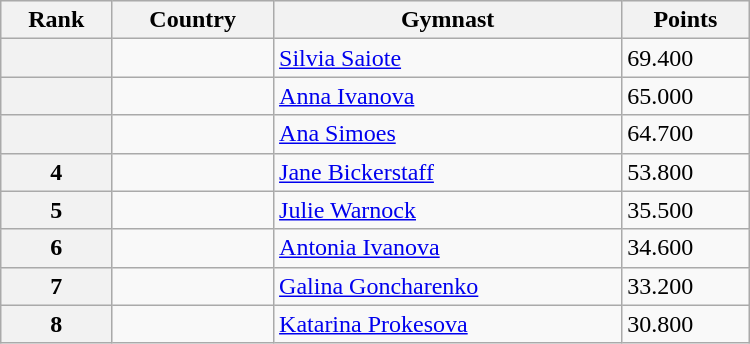<table class="wikitable" width=500>
<tr bgcolor="#efefef">
<th>Rank</th>
<th>Country</th>
<th>Gymnast</th>
<th>Points</th>
</tr>
<tr>
<th></th>
<td></td>
<td><a href='#'>Silvia Saiote</a></td>
<td>69.400</td>
</tr>
<tr>
<th></th>
<td></td>
<td><a href='#'>Anna Ivanova</a></td>
<td>65.000</td>
</tr>
<tr>
<th></th>
<td></td>
<td><a href='#'>Ana Simoes</a></td>
<td>64.700</td>
</tr>
<tr>
<th>4</th>
<td></td>
<td><a href='#'>Jane Bickerstaff</a></td>
<td>53.800</td>
</tr>
<tr>
<th>5</th>
<td></td>
<td><a href='#'>Julie Warnock</a></td>
<td>35.500</td>
</tr>
<tr>
<th>6</th>
<td></td>
<td><a href='#'>Antonia Ivanova</a></td>
<td>34.600</td>
</tr>
<tr>
<th>7</th>
<td></td>
<td><a href='#'>Galina Goncharenko</a></td>
<td>33.200</td>
</tr>
<tr>
<th>8</th>
<td></td>
<td><a href='#'>Katarina Prokesova</a></td>
<td>30.800</td>
</tr>
</table>
